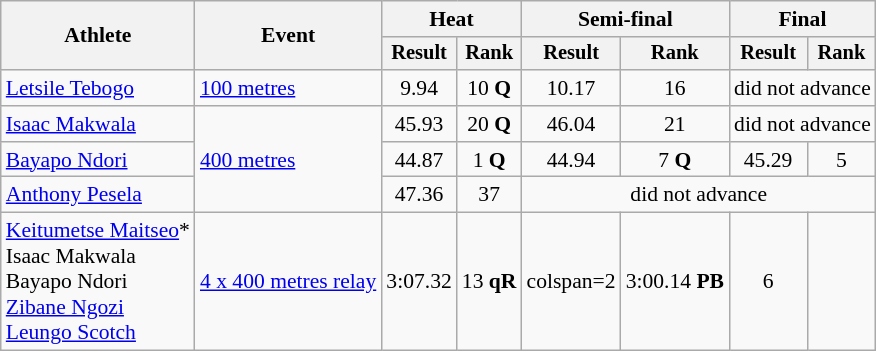<table class=wikitable style=font-size:90%>
<tr>
<th rowspan=2>Athlete</th>
<th rowspan=2>Event</th>
<th colspan=2>Heat</th>
<th colspan=2>Semi-final</th>
<th colspan=2>Final</th>
</tr>
<tr style=font-size:95%>
<th>Result</th>
<th>Rank</th>
<th>Result</th>
<th>Rank</th>
<th>Result</th>
<th>Rank</th>
</tr>
<tr align=center>
<td align=left><a href='#'>Letsile Tebogo</a></td>
<td align=left><a href='#'>100 metres</a></td>
<td>9.94 </td>
<td>10 <strong>Q</strong></td>
<td>10.17</td>
<td>16</td>
<td colspan=2>did not advance</td>
</tr>
<tr align=center>
<td align=left><a href='#'>Isaac Makwala</a></td>
<td align=left rowspan=3><a href='#'>400 metres</a></td>
<td>45.93</td>
<td>20 <strong>Q</strong></td>
<td>46.04</td>
<td>21</td>
<td colspan=2>did not advance</td>
</tr>
<tr align=center>
<td align=left><a href='#'>Bayapo Ndori</a></td>
<td>44.87 </td>
<td>1 <strong>Q</strong></td>
<td>44.94</td>
<td>7 <strong>Q</strong></td>
<td>45.29</td>
<td>5</td>
</tr>
<tr align=center>
<td align=left><a href='#'>Anthony Pesela</a></td>
<td>47.36</td>
<td>37</td>
<td colspan=4>did not advance</td>
</tr>
<tr align=center>
<td align=left><a href='#'>Keitumetse Maitseo</a>*<br>Isaac Makwala<br>Bayapo Ndori<br><a href='#'>Zibane Ngozi</a><br><a href='#'>Leungo Scotch</a></td>
<td align=left><a href='#'>4 x 400 metres relay</a></td>
<td>3:07.32</td>
<td>13 <strong>qR</strong></td>
<td>colspan=2</td>
<td>3:00.14  <strong>PB</strong></td>
<td>6</td>
</tr>
</table>
